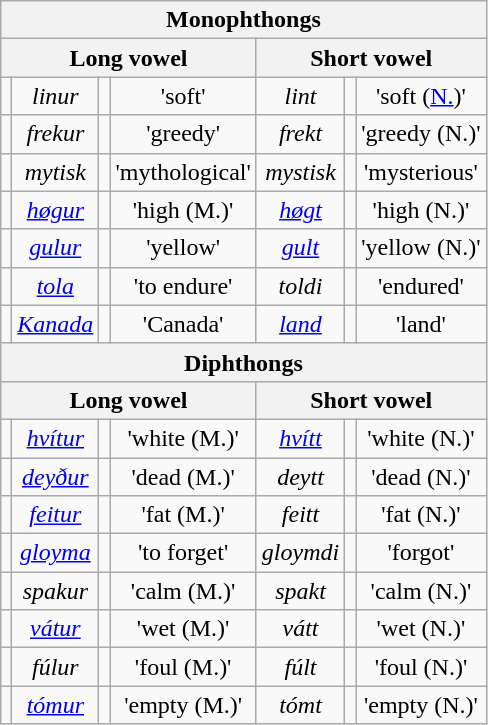<table class="wikitable" style="text-align:center;">
<tr>
<th colspan=7>Monophthongs</th>
</tr>
<tr>
<th colspan="4">Long vowel</th>
<th colspan="3">Short vowel</th>
</tr>
<tr>
<td></td>
<td><em>linur</em></td>
<td></td>
<td>'soft'</td>
<td><em>lint</em></td>
<td></td>
<td>'soft (<a href='#'>N.</a>)'</td>
</tr>
<tr>
<td></td>
<td><em>frekur</em></td>
<td></td>
<td>'greedy'</td>
<td><em>frekt</em></td>
<td></td>
<td>'greedy (N.)'</td>
</tr>
<tr>
<td></td>
<td><em>mytisk</em></td>
<td></td>
<td>'mythological'</td>
<td><em>mystisk</em></td>
<td></td>
<td>'mysterious'</td>
</tr>
<tr>
<td></td>
<td><em><a href='#'>høgur</a></em></td>
<td></td>
<td>'high (M.)'</td>
<td><em><a href='#'>høgt</a></em></td>
<td></td>
<td>'high (N.)'</td>
</tr>
<tr>
<td></td>
<td><em><a href='#'>gulur</a></em></td>
<td></td>
<td>'yellow'</td>
<td><em><a href='#'>gult</a></em></td>
<td></td>
<td>'yellow (N.)'</td>
</tr>
<tr>
<td></td>
<td><em><a href='#'>tola</a></em></td>
<td></td>
<td>'to endure'</td>
<td><em>toldi</em></td>
<td></td>
<td>'endured'</td>
</tr>
<tr>
<td></td>
<td><em><a href='#'>Kanada</a></em></td>
<td></td>
<td>'Canada'</td>
<td><em><a href='#'>land</a></em></td>
<td></td>
<td>'land'</td>
</tr>
<tr>
<th colspan=7>Diphthongs</th>
</tr>
<tr>
<th colspan="4">Long vowel</th>
<th colspan="3">Short vowel</th>
</tr>
<tr>
<td></td>
<td><em><a href='#'>hvítur</a></em></td>
<td></td>
<td>'white (M.)'</td>
<td><em><a href='#'>hvítt</a></em></td>
<td></td>
<td>'white (N.)'</td>
</tr>
<tr>
<td></td>
<td><em><a href='#'>deyður</a></em></td>
<td></td>
<td>'dead (M.)'</td>
<td><em>deytt</em></td>
<td></td>
<td>'dead (N.)'</td>
</tr>
<tr>
<td></td>
<td><em><a href='#'>feitur</a></em></td>
<td></td>
<td>'fat (M.)'</td>
<td><em>feitt</em></td>
<td></td>
<td>'fat (N.)'</td>
</tr>
<tr>
<td></td>
<td><em><a href='#'>gloyma</a></em></td>
<td></td>
<td>'to forget'</td>
<td><em>gloymdi</em></td>
<td></td>
<td>'forgot'</td>
</tr>
<tr>
<td></td>
<td><em>spakur</em></td>
<td></td>
<td>'calm (M.)'</td>
<td><em>spakt</em></td>
<td></td>
<td>'calm (N.)'</td>
</tr>
<tr>
<td></td>
<td><em><a href='#'>vátur</a></em></td>
<td></td>
<td>'wet (M.)'</td>
<td><em>vátt</em></td>
<td></td>
<td>'wet (N.)'</td>
</tr>
<tr>
<td></td>
<td><em>fúlur</em></td>
<td></td>
<td>'foul (M.)'</td>
<td><em>fúlt</em></td>
<td></td>
<td>'foul (N.)'</td>
</tr>
<tr>
<td></td>
<td><em><a href='#'>tómur</a></em></td>
<td></td>
<td>'empty (M.)'</td>
<td><em>tómt</em></td>
<td></td>
<td>'empty (N.)'</td>
</tr>
</table>
